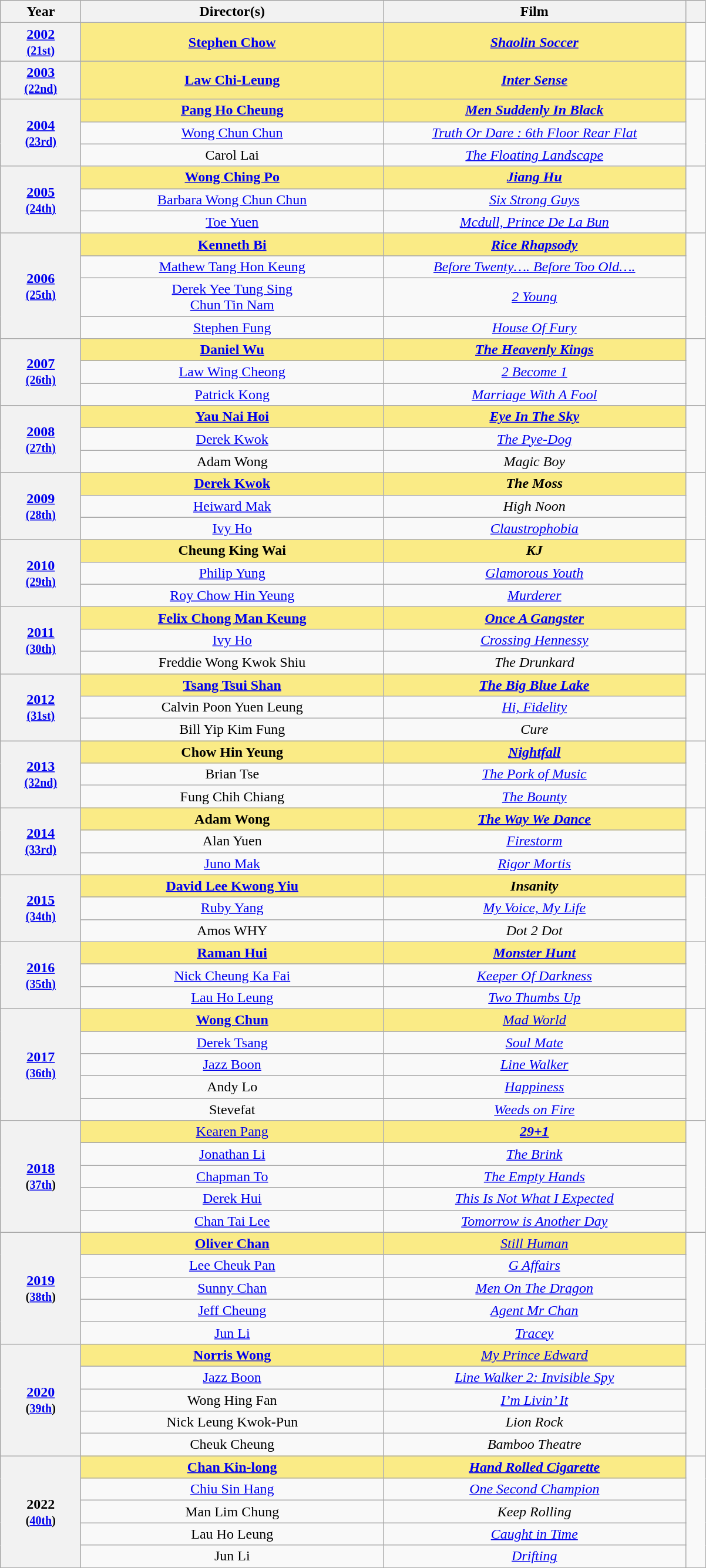<table class="wikitable sortable" style="text-align:center;">
<tr>
<th scope="col" style="width:8%;">Year</th>
<th scope="col" style="width:30%;">Director(s)</th>
<th scope="col" style="width:30%;">Film</th>
<th scope="col" style="width:2%;" class="unsortable"></th>
</tr>
<tr>
<th scope="row" style="text-align:center;"><a href='#'>2002</a><br><small><a href='#'>(21st)</a></small></th>
<td style="background:#FAEB86"><strong><a href='#'>Stephen Chow</a></strong></td>
<td style="background:#FAEB86"><strong><em><a href='#'>Shaolin Soccer</a></em></strong></td>
<td></td>
</tr>
<tr>
<th scope="row" style="text-align:center;"><a href='#'>2003</a><br><small><a href='#'>(22nd)</a></small></th>
<td style="background:#FAEB86"><strong><a href='#'>Law Chi-Leung</a></strong></td>
<td style="background:#FAEB86"><a href='#'><strong><em>Inter Sense</em></strong></a></td>
<td></td>
</tr>
<tr>
<th rowspan="3" scope="row" style="text-align:center;"><a href='#'>2004</a><br><small><a href='#'>(23rd)</a></small></th>
<td style="background:#FAEB86"><a href='#'><strong>Pang Ho Cheung</strong></a></td>
<td style="background:#FAEB86"><a href='#'><strong><em>Men Suddenly In Black</em></strong></a></td>
<td rowspan="3"></td>
</tr>
<tr>
<td><a href='#'>Wong Chun Chun</a></td>
<td><a href='#'><em>Truth Or Dare : 6th Floor Rear Flat</em></a></td>
</tr>
<tr>
<td>Carol Lai</td>
<td><em><a href='#'>The Floating Landscape</a></em></td>
</tr>
<tr>
<th rowspan="3" scope="row" style="text-align:center;"><a href='#'>2005</a><br><small><a href='#'>(24th)</a></small></th>
<td style="background:#FAEB86"><a href='#'><strong>Wong Ching Po</strong></a></td>
<td style="background:#FAEB86"><a href='#'><strong><em>Jiang Hu</em></strong></a></td>
<td rowspan="3"></td>
</tr>
<tr>
<td><a href='#'>Barbara Wong Chun Chun</a></td>
<td><em><a href='#'>Six Strong Guys</a></em></td>
</tr>
<tr>
<td><a href='#'>Toe Yuen</a></td>
<td><a href='#'><em>Mcdull, Prince De La Bun</em></a></td>
</tr>
<tr>
<th rowspan="4" scope="row" style="text-align:center;"><a href='#'>2006</a><br><small><a href='#'>(25th)</a></small></th>
<td style="background:#FAEB86"><strong><a href='#'>Kenneth Bi</a></strong></td>
<td style="background:#FAEB86"><strong><em><a href='#'>Rice Rhapsody</a></em></strong></td>
<td rowspan="4"></td>
</tr>
<tr>
<td><a href='#'>Mathew Tang Hon Keung</a></td>
<td><em><a href='#'>Before Twenty…. Before Too Old….</a></em></td>
</tr>
<tr>
<td><a href='#'>Derek Yee Tung Sing</a><br><a href='#'>Chun Tin Nam</a></td>
<td><em><a href='#'>2 Young</a></em></td>
</tr>
<tr>
<td><a href='#'>Stephen Fung</a></td>
<td><a href='#'><em>House Of Fury</em></a></td>
</tr>
<tr>
<th rowspan="3" scope="row" style="text-align:center;"><a href='#'>2007</a><br><small><a href='#'>(26th)</a></small></th>
<td style="background:#FAEB86"><strong><a href='#'>Daniel Wu</a></strong></td>
<td style="background:#FAEB86"><strong><em><a href='#'>The Heavenly Kings</a></em></strong></td>
<td rowspan="3"></td>
</tr>
<tr>
<td><a href='#'>Law Wing Cheong</a></td>
<td><a href='#'><em>2 Become 1</em></a></td>
</tr>
<tr>
<td><a href='#'>Patrick Kong</a></td>
<td><a href='#'><em>Marriage With A Fool</em></a></td>
</tr>
<tr>
<th rowspan="3" scope="row" style="text-align:center;"><a href='#'>2008</a><br><small><a href='#'>(27th)</a></small></th>
<td style="background:#FAEB86"><a href='#'><strong>Yau Nai Hoi</strong></a></td>
<td style="background:#FAEB86"><a href='#'><strong><em>Eye In The Sky</em></strong></a></td>
<td rowspan="3"></td>
</tr>
<tr>
<td><a href='#'>Derek Kwok</a></td>
<td><em><a href='#'>The Pye-Dog</a></em></td>
</tr>
<tr>
<td>Adam Wong</td>
<td><em>Magic Boy</em></td>
</tr>
<tr>
<th rowspan="3" scope="row" style="text-align:center;"><a href='#'>2009</a><br><small><a href='#'>(28th)</a></small></th>
<td style="background:#FAEB86"><strong><a href='#'>Derek Kwok</a></strong></td>
<td style="background:#FAEB86"><strong><em>The Moss</em></strong></td>
<td rowspan="3"></td>
</tr>
<tr>
<td><a href='#'>Heiward Mak</a></td>
<td><em>High Noon</em></td>
</tr>
<tr>
<td><a href='#'>Ivy Ho</a></td>
<td><a href='#'><em>Claustrophobia</em></a></td>
</tr>
<tr>
<th rowspan="3" scope="row" style="text-align:center;"><a href='#'>2010</a><br><small><a href='#'>(29th)</a></small></th>
<td style="background:#FAEB86"><strong>Cheung King Wai</strong></td>
<td style="background:#FAEB86"><strong><em>KJ</em></strong></td>
<td rowspan="3"></td>
</tr>
<tr>
<td><a href='#'>Philip Yung</a></td>
<td><em><a href='#'>Glamorous Youth</a></em></td>
</tr>
<tr>
<td><a href='#'>Roy Chow Hin Yeung</a></td>
<td><a href='#'><em>Murderer</em></a></td>
</tr>
<tr>
<th rowspan="3" scope="row" style="text-align:center;"><a href='#'>2011</a><br><small><a href='#'>(30th)</a></small></th>
<td style="background:#FAEB86"><strong><a href='#'>Felix Chong Man Keung</a></strong></td>
<td style="background:#FAEB86"><a href='#'><strong><em>Once A Gangster</em></strong></a></td>
<td rowspan="3"></td>
</tr>
<tr>
<td><a href='#'>Ivy Ho</a></td>
<td><em><a href='#'>Crossing Hennessy</a></em></td>
</tr>
<tr>
<td>Freddie Wong Kwok Shiu</td>
<td><em>The Drunkard</em></td>
</tr>
<tr>
<th rowspan="3" scope="row" style="text-align:center;"><a href='#'>2012</a><br><small><a href='#'>(31st)</a></small></th>
<td style="background:#FAEB86"><strong><a href='#'>Tsang Tsui Shan</a></strong></td>
<td style="background:#FAEB86"><strong><em><a href='#'>The Big Blue Lake</a></em></strong></td>
<td rowspan="3"></td>
</tr>
<tr>
<td>Calvin Poon Yuen Leung</td>
<td><em><a href='#'>Hi, Fidelity</a></em></td>
</tr>
<tr>
<td>Bill Yip Kim Fung</td>
<td><em>Cure</em></td>
</tr>
<tr>
<th rowspan="3" scope="row" style="text-align:center;"><a href='#'>2013</a><br><small><a href='#'>(32nd)</a></small></th>
<td style="background:#FAEB86"><strong>Chow Hin Yeung</strong></td>
<td style="background:#FAEB86"><a href='#'><strong><em>Nightfall</em></strong></a></td>
<td rowspan="3"></td>
</tr>
<tr>
<td>Brian Tse</td>
<td><em><a href='#'>The Pork of Music</a></em></td>
</tr>
<tr>
<td>Fung Chih Chiang</td>
<td><a href='#'><em>The Bounty</em></a></td>
</tr>
<tr>
<th rowspan="3" scope="row" style="text-align:center;"><a href='#'>2014</a><br><small><a href='#'>(33rd)</a></small></th>
<td style="background:#FAEB86"><strong>Adam Wong</strong></td>
<td style="background:#FAEB86"><strong><em><a href='#'>The Way We Dance</a></em></strong></td>
<td rowspan="3"></td>
</tr>
<tr>
<td>Alan Yuen</td>
<td><a href='#'><em>Firestorm</em></a></td>
</tr>
<tr>
<td><a href='#'>Juno Mak</a></td>
<td><a href='#'><em>Rigor Mortis</em></a></td>
</tr>
<tr>
<th rowspan="3" scope="row" style="text-align:center"><a href='#'>2015</a> <br><small><a href='#'>(34th)</a> </small></th>
<td style="background:#FAEB86"><strong><a href='#'>David Lee Kwong Yiu</a></strong></td>
<td style="background:#FAEB86"><strong><em>Insanity</em></strong></td>
<td rowspan="3"></td>
</tr>
<tr>
<td><a href='#'>Ruby Yang</a></td>
<td><em><a href='#'>My Voice, My Life</a></em></td>
</tr>
<tr>
<td>Amos WHY</td>
<td><em>Dot 2 Dot</em></td>
</tr>
<tr>
<th rowspan="3" scope="row" style="text-align:center"><a href='#'>2016</a> <br><small><a href='#'>(35th)</a> </small></th>
<td style="background:#FAEB86"><strong><a href='#'>Raman Hui</a></strong></td>
<td style="background:#FAEB86"><strong><em><a href='#'>Monster Hunt</a></em></strong></td>
<td rowspan="3"></td>
</tr>
<tr>
<td><a href='#'>Nick Cheung Ka Fai</a></td>
<td><a href='#'><em>Keeper Of Darkness</em></a></td>
</tr>
<tr>
<td><a href='#'>Lau Ho Leung</a></td>
<td><a href='#'><em>Two Thumbs Up</em></a></td>
</tr>
<tr>
<th rowspan="5" scope="row" style="text-align:center"><a href='#'>2017</a> <br><small><a href='#'>(36th)</a> </small></th>
<td style="background:#FAEB86"><strong><a href='#'>Wong Chun</a></strong></td>
<td style="background:#FAEB86"><a href='#'><em>Mad World</em></a></td>
<td rowspan="5"></td>
</tr>
<tr>
<td><a href='#'>Derek Tsang</a></td>
<td><a href='#'><em>Soul Mate</em></a></td>
</tr>
<tr>
<td><a href='#'>Jazz Boon</a></td>
<td><a href='#'><em>Line Walker</em></a></td>
</tr>
<tr>
<td>Andy Lo</td>
<td Happines (film)><a href='#'><em>Happiness</em></a></td>
</tr>
<tr>
<td>Stevefat</td>
<td Weeds On Fire (film)><em><a href='#'>Weeds on Fire</a></em></td>
</tr>
<tr>
<th rowspan="5" scope="row" style="text-align:center"><a href='#'>2018</a> <br><small>(<a href='#'>37th</a>) </small></th>
<td style="background:#FAEB86"><a href='#'>Kearen Pang</a></td>
<td style="background:#FAEB86"><strong><em><a href='#'>29+1</a></em></strong></td>
<td rowspan="5"></td>
</tr>
<tr>
<td><a href='#'>Jonathan Li</a></td>
<td><a href='#'><em>The Brink</em></a></td>
</tr>
<tr>
<td><a href='#'>Chapman To</a></td>
<td><a href='#'><em>The Empty Hands</em></a></td>
</tr>
<tr>
<td><a href='#'>Derek Hui</a></td>
<td><em><a href='#'>This Is Not What I Expected</a></em></td>
</tr>
<tr>
<td><a href='#'>Chan Tai Lee</a></td>
<td><a href='#'><em>Tomorrow is Another Day</em></a></td>
</tr>
<tr>
<th rowspan="5" scope="row" style="text-align:center"><a href='#'>2019</a> <br><small>(<a href='#'>38th</a></small><small>)</small></th>
<td style="background:#FAEB86"><strong><a href='#'>Oliver Chan</a></strong></td>
<td style="background:#FAEB86"><em><a href='#'>Still Human</a></em></td>
<td rowspan="5"></td>
</tr>
<tr>
<td><a href='#'>Lee Cheuk Pan</a></td>
<td><em><a href='#'>G Affairs</a></em></td>
</tr>
<tr>
<td><a href='#'>Sunny Chan</a></td>
<td><a href='#'><em>Men On The Dragon</em></a></td>
</tr>
<tr>
<td><a href='#'>Jeff Cheung</a></td>
<td><a href='#'><em>Agent Mr Chan</em></a></td>
</tr>
<tr>
<td><a href='#'>Jun Li</a></td>
<td><a href='#'><em>Tracey</em></a></td>
</tr>
<tr>
<th rowspan="5" scope="row" style="text-align:center"><a href='#'>2020</a> <br><small>(<a href='#'>39th</a></small><small>)</small></th>
<td style="background:#FAEB86"><strong><a href='#'>Norris Wong</a></strong></td>
<td style="background:#FAEB86"><em><a href='#'>My Prince Edward</a></em></td>
<td rowspan="5"></td>
</tr>
<tr>
<td><a href='#'>Jazz Boon</a></td>
<td><em><a href='#'>Line Walker 2: Invisible Spy</a></em></td>
</tr>
<tr>
<td>Wong Hing Fan</td>
<td><em><a href='#'>I’m Livin’ It</a></em></td>
</tr>
<tr>
<td>Nick Leung Kwok-Pun</td>
<td><em>Lion Rock</em></td>
</tr>
<tr>
<td>Cheuk Cheung</td>
<td><em>Bamboo Theatre</em></td>
</tr>
<tr>
<th rowspan="5" scope="row" style="text-align:center">2022 <br><small>(<a href='#'>40th</a></small><small>)</small></th>
<td style="background:#FAEB86"><strong><a href='#'>Chan Kin-long</a></strong></td>
<td style="background:#FAEB86"><strong><em><a href='#'>Hand Rolled Cigarette</a></em></strong> </td>
<td rowspan="5"></td>
</tr>
<tr>
<td><a href='#'>Chiu Sin Hang</a></td>
<td><em><a href='#'>One Second Champion</a></em></td>
</tr>
<tr>
<td>Man Lim Chung</td>
<td><em>Keep Rolling</em></td>
</tr>
<tr>
<td>Lau Ho Leung</td>
<td><em><a href='#'>Caught in Time</a></em></td>
</tr>
<tr>
<td>Jun Li</td>
<td><em><a href='#'>Drifting</a></em></td>
</tr>
<tr>
</tr>
</table>
